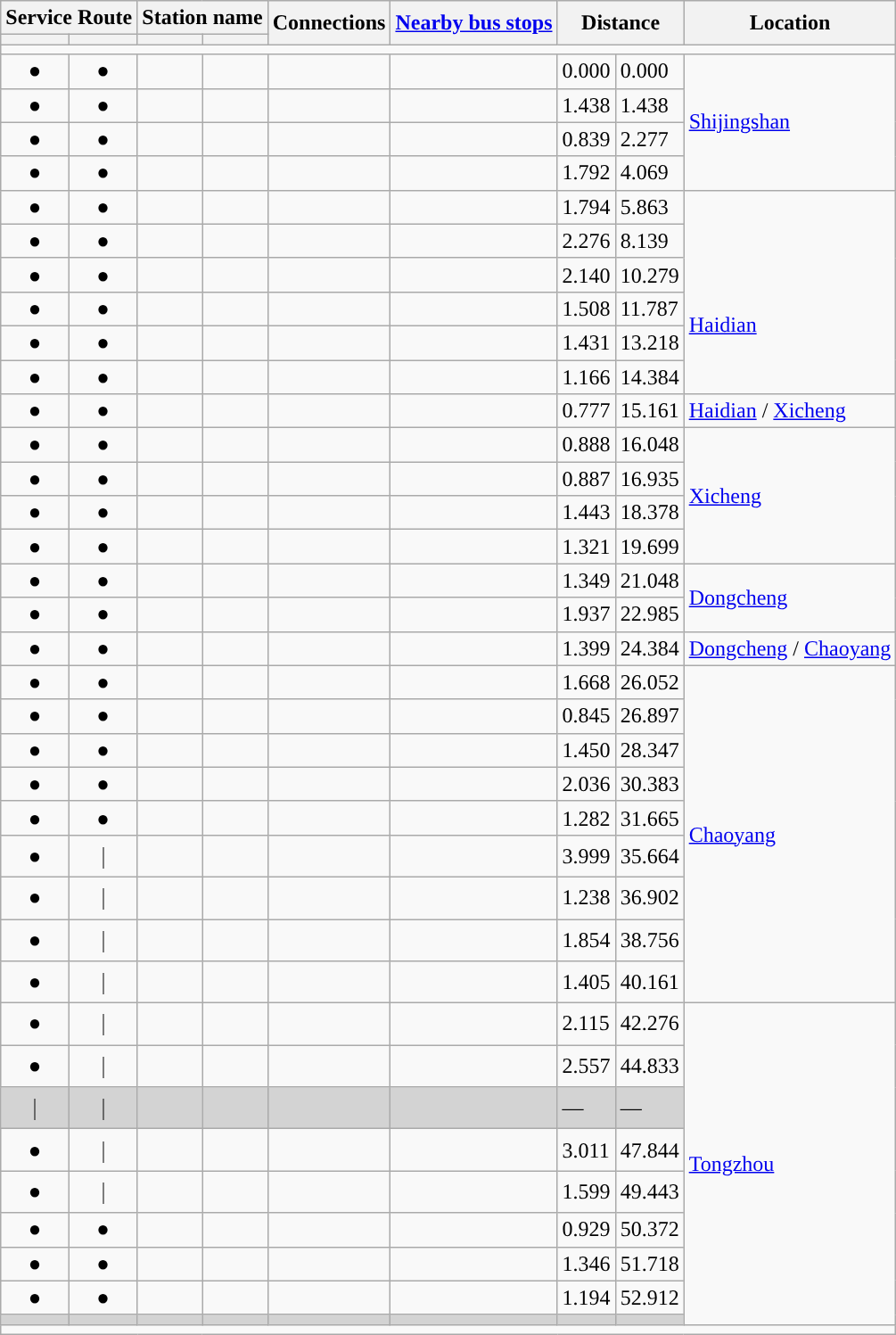<table class="wikitable">
<tr>
<th colspan="2">Service Route<br></th>
<th colspan="2">Station name</th>
<th rowspan="2">Connections</th>
<th rowspan="2"><a href='#'>Nearby bus stops</a></th>
<th colspan="2" rowspan="2">Distance<br></th>
<th rowspan="2">Location</th>
</tr>
<tr>
<th></th>
<th></th>
<th></th>
<th></th>
</tr>
<tr style="background:#">
<td colspan="9"></td>
</tr>
<tr>
<td align="center">●</td>
<td align="center">●</td>
<td></td>
<td></td>
<td> </td>
<td></td>
<td>0.000</td>
<td>0.000</td>
<td rowspan="4"><a href='#'>Shijingshan</a></td>
</tr>
<tr>
<td align="center">●</td>
<td align="center">●</td>
<td></td>
<td></td>
<td> </td>
<td></td>
<td>1.438</td>
<td>1.438</td>
</tr>
<tr>
<td align="center">●</td>
<td align="center">●</td>
<td></td>
<td></td>
<td></td>
<td></td>
<td>0.839</td>
<td>2.277</td>
</tr>
<tr>
<td align="center">●</td>
<td align="center">●</td>
<td></td>
<td></td>
<td></td>
<td></td>
<td>1.792</td>
<td>4.069</td>
</tr>
<tr>
<td align="center">●</td>
<td align="center">●</td>
<td></td>
<td></td>
<td></td>
<td></td>
<td>1.794</td>
<td>5.863</td>
<td rowspan="2" style="border-bottom:solid 0 lightgray;"></td>
</tr>
<tr>
<td align="center">●</td>
<td align="center">●</td>
<td></td>
<td></td>
<td></td>
<td></td>
<td>2.276</td>
<td>8.139</td>
</tr>
<tr>
<td align="center">●</td>
<td align="center">●</td>
<td></td>
<td></td>
<td></td>
<td></td>
<td>2.140</td>
<td>10.279</td>
<td rowspan="4" style="border-top:solid 0;"><a href='#'>Haidian</a></td>
</tr>
<tr>
<td align="center">●</td>
<td align="center">●</td>
<td></td>
<td></td>
<td></td>
<td></td>
<td>1.508</td>
<td>11.787</td>
</tr>
<tr>
<td align="center">●</td>
<td align="center">●</td>
<td></td>
<td></td>
<td></td>
<td></td>
<td>1.431</td>
<td>13.218</td>
</tr>
<tr>
<td align="center">●</td>
<td align="center">●</td>
<td></td>
<td></td>
<td></td>
<td></td>
<td>1.166</td>
<td>14.384</td>
</tr>
<tr>
<td align="center">●</td>
<td align="center">●</td>
<td></td>
<td></td>
<td></td>
<td></td>
<td>0.777</td>
<td>15.161</td>
<td><a href='#'>Haidian</a> / <a href='#'>Xicheng</a></td>
</tr>
<tr>
<td align="center">●</td>
<td align="center">●</td>
<td></td>
<td></td>
<td></td>
<td></td>
<td>0.888</td>
<td>16.048</td>
<td rowspan="4"><a href='#'>Xicheng</a></td>
</tr>
<tr>
<td align="center">●</td>
<td align="center">●</td>
<td></td>
<td></td>
<td> </td>
<td></td>
<td>0.887</td>
<td>16.935</td>
</tr>
<tr>
<td align="center">●</td>
<td align="center">●</td>
<td></td>
<td></td>
<td> </td>
<td></td>
<td>1.443</td>
<td>18.378</td>
</tr>
<tr>
<td align="center">●</td>
<td align="center">●</td>
<td></td>
<td></td>
<td></td>
<td></td>
<td>1.321</td>
<td>19.699</td>
</tr>
<tr>
<td align="center">●</td>
<td align="center">●</td>
<td></td>
<td></td>
<td></td>
<td></td>
<td>1.349</td>
<td>21.048</td>
<td rowspan="2"><a href='#'>Dongcheng</a></td>
</tr>
<tr>
<td align="center">●</td>
<td align="center">●</td>
<td></td>
<td></td>
<td></td>
<td></td>
<td>1.937</td>
<td>22.985</td>
</tr>
<tr>
<td align="center">●</td>
<td align="center">●</td>
<td></td>
<td></td>
<td></td>
<td></td>
<td>1.399</td>
<td>24.384</td>
<td><a href='#'>Dongcheng</a> / <a href='#'>Chaoyang</a></td>
</tr>
<tr>
<td align="center">●</td>
<td align="center">●</td>
<td></td>
<td></td>
<td></td>
<td></td>
<td>1.668</td>
<td>26.052</td>
<td rowspan="9"><a href='#'>Chaoyang</a></td>
</tr>
<tr>
<td align="center">●</td>
<td align="center">●</td>
<td></td>
<td></td>
<td></td>
<td></td>
<td>0.845</td>
<td>26.897</td>
</tr>
<tr>
<td align="center">●</td>
<td align="center">●</td>
<td></td>
<td></td>
<td></td>
<td></td>
<td>1.450</td>
<td>28.347</td>
</tr>
<tr>
<td align="center">●</td>
<td align="center">●</td>
<td></td>
<td></td>
<td></td>
<td></td>
<td>2.036</td>
<td>30.383</td>
</tr>
<tr>
<td align="center">●</td>
<td align="center">●</td>
<td></td>
<td></td>
<td></td>
<td></td>
<td>1.282</td>
<td>31.665</td>
</tr>
<tr>
<td align="center">●</td>
<td align="center">｜</td>
<td></td>
<td></td>
<td></td>
<td></td>
<td>3.999</td>
<td>35.664</td>
</tr>
<tr>
<td align="center">●</td>
<td align="center">｜</td>
<td></td>
<td></td>
<td></td>
<td></td>
<td>1.238</td>
<td>36.902</td>
</tr>
<tr>
<td align="center">●</td>
<td align="center">｜</td>
<td></td>
<td></td>
<td></td>
<td></td>
<td>1.854</td>
<td>38.756</td>
</tr>
<tr>
<td align="center">●</td>
<td align="center">｜</td>
<td></td>
<td></td>
<td></td>
<td></td>
<td>1.405</td>
<td>40.161</td>
</tr>
<tr>
<td align="center">●</td>
<td align="center">｜</td>
<td></td>
<td></td>
<td></td>
<td></td>
<td>2.115</td>
<td>42.276</td>
<td rowspan="9"><a href='#'>Tongzhou</a></td>
</tr>
<tr>
<td align="center">●</td>
<td align="center">｜</td>
<td></td>
<td></td>
<td></td>
<td></td>
<td>2.557</td>
<td>44.833</td>
</tr>
<tr bgcolor="lightgrey">
<td align="center">｜</td>
<td align="center">｜</td>
<td><em></em></td>
<td></td>
<td></td>
<td></td>
<td>—</td>
<td>—</td>
</tr>
<tr>
<td align="center">●</td>
<td align="center">｜</td>
<td></td>
<td></td>
<td></td>
<td></td>
<td>3.011</td>
<td>47.844</td>
</tr>
<tr>
<td align="center">●</td>
<td align="center">｜</td>
<td></td>
<td></td>
<td></td>
<td></td>
<td>1.599</td>
<td>49.443</td>
</tr>
<tr>
<td align="center">●</td>
<td align="center">●</td>
<td></td>
<td></td>
<td></td>
<td></td>
<td>0.929</td>
<td>50.372</td>
</tr>
<tr>
<td align="center">●</td>
<td align="center">●</td>
<td></td>
<td></td>
<td></td>
<td></td>
<td>1.346</td>
<td>51.718</td>
</tr>
<tr>
<td align="center">●</td>
<td align="center">●</td>
<td></td>
<td></td>
<td></td>
<td></td>
<td>1.194</td>
<td>52.912</td>
</tr>
<tr bgcolor="lightgrey">
<td align="center"></td>
<td align="center"></td>
<td><em></em></td>
<td></td>
<td></td>
<td></td>
<td></td>
<td></td>
</tr>
<tr style="background:#">
<td colspan="9"></td>
</tr>
</table>
